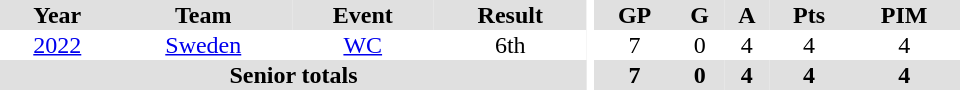<table border="0" cellpadding="1" cellspacing="0" ID="Table3" style="text-align:center; width:40em">
<tr ALIGN="center" bgcolor="#e0e0e0">
<th>Year</th>
<th>Team</th>
<th>Event</th>
<th>Result</th>
<th rowspan="99" bgcolor="#ffffff"></th>
<th>GP</th>
<th>G</th>
<th>A</th>
<th>Pts</th>
<th>PIM</th>
</tr>
<tr ALIGN="center">
<td><a href='#'>2022</a></td>
<td><a href='#'>Sweden</a></td>
<td><a href='#'>WC</a></td>
<td>6th</td>
<td>7</td>
<td>0</td>
<td>4</td>
<td>4</td>
<td>4</td>
</tr>
<tr bgcolor="#e0e0e0">
<th colspan="4">Senior totals</th>
<th>7</th>
<th>0</th>
<th>4</th>
<th>4</th>
<th>4</th>
</tr>
</table>
